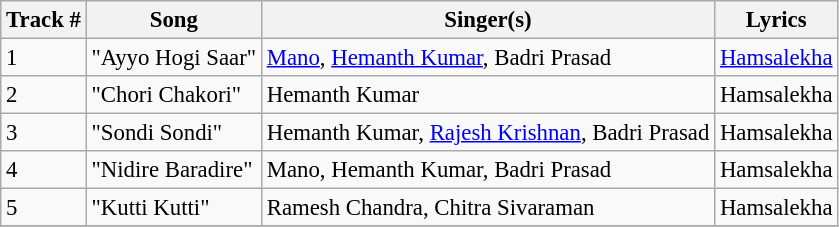<table class="wikitable" style="font-size:95%;">
<tr>
<th>Track #</th>
<th>Song</th>
<th>Singer(s)</th>
<th>Lyrics</th>
</tr>
<tr>
<td>1</td>
<td>"Ayyo Hogi Saar"</td>
<td><a href='#'>Mano</a>, <a href='#'>Hemanth Kumar</a>, Badri Prasad</td>
<td><a href='#'>Hamsalekha</a></td>
</tr>
<tr>
<td>2</td>
<td>"Chori Chakori"</td>
<td>Hemanth Kumar</td>
<td>Hamsalekha</td>
</tr>
<tr>
<td>3</td>
<td>"Sondi Sondi"</td>
<td>Hemanth Kumar, <a href='#'>Rajesh Krishnan</a>, Badri Prasad</td>
<td>Hamsalekha</td>
</tr>
<tr>
<td>4</td>
<td>"Nidire Baradire"</td>
<td>Mano, Hemanth Kumar, Badri Prasad</td>
<td>Hamsalekha</td>
</tr>
<tr>
<td>5</td>
<td>"Kutti Kutti"</td>
<td>Ramesh Chandra, Chitra Sivaraman</td>
<td>Hamsalekha</td>
</tr>
<tr>
</tr>
</table>
